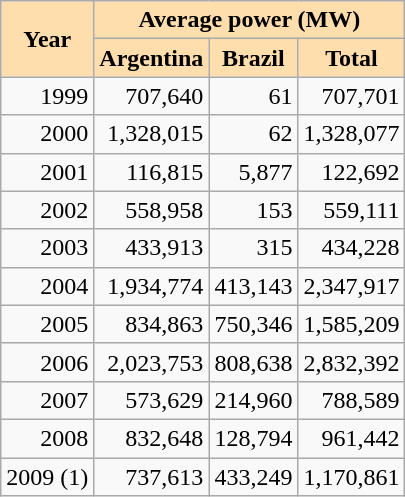<table class="wikitable">
<tr>
<th style="background:#ffdead;" rowspan=2>Year</th>
<th style="background:#ffdead;" colspan=3>Average power (MW)</th>
</tr>
<tr>
<th style="background:#ffdead;">Argentina</th>
<th style="background:#ffdead;">Brazil</th>
<th style="background:#ffdead;">Total</th>
</tr>
<tr style="text-align:right;">
<td>1999</td>
<td>707,640</td>
<td>61</td>
<td>707,701</td>
</tr>
<tr style="text-align:right;">
<td>2000</td>
<td>1,328,015</td>
<td>62</td>
<td>1,328,077</td>
</tr>
<tr style="text-align:right;">
<td>2001</td>
<td>116,815</td>
<td>5,877</td>
<td>122,692</td>
</tr>
<tr style="text-align:right;">
<td>2002</td>
<td>558,958</td>
<td>153</td>
<td>559,111</td>
</tr>
<tr style="text-align:right;">
<td>2003</td>
<td>433,913</td>
<td>315</td>
<td>434,228</td>
</tr>
<tr style="text-align:right;">
<td>2004</td>
<td>1,934,774</td>
<td>413,143</td>
<td>2,347,917</td>
</tr>
<tr style="text-align:right;">
<td>2005</td>
<td>834,863</td>
<td>750,346</td>
<td>1,585,209</td>
</tr>
<tr style="text-align:right;">
<td>2006</td>
<td>2,023,753</td>
<td>808,638</td>
<td>2,832,392</td>
</tr>
<tr style="text-align:right;">
<td>2007</td>
<td>573,629</td>
<td>214,960</td>
<td>788,589</td>
</tr>
<tr style="text-align:right;">
<td>2008</td>
<td>832,648</td>
<td>128,794</td>
<td>961,442</td>
</tr>
<tr style="text-align:right;">
<td>2009 (1)</td>
<td>737,613</td>
<td>433,249</td>
<td>1,170,861</td>
</tr>
</table>
